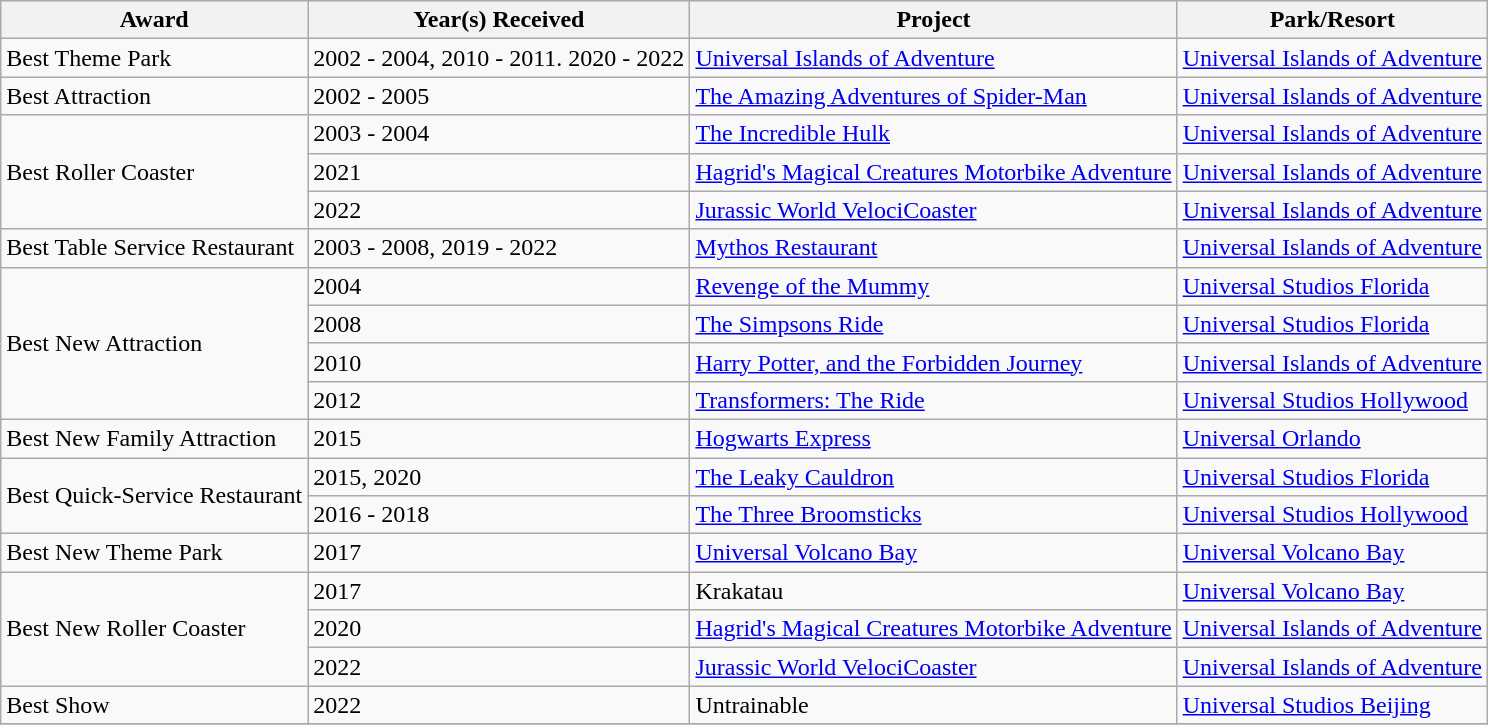<table class="wikitable">
<tr>
<th>Award</th>
<th>Year(s) Received</th>
<th>Project</th>
<th>Park/Resort</th>
</tr>
<tr>
<td>Best Theme Park</td>
<td>2002 - 2004, 2010 - 2011. 2020 - 2022</td>
<td><a href='#'>Universal Islands of Adventure</a></td>
<td><a href='#'>Universal Islands of Adventure</a></td>
</tr>
<tr>
<td>Best Attraction</td>
<td>2002 - 2005</td>
<td><a href='#'>The Amazing Adventures of Spider-Man</a></td>
<td><a href='#'>Universal Islands of Adventure</a></td>
</tr>
<tr>
<td rowspan="3">Best Roller Coaster</td>
<td>2003 - 2004</td>
<td><a href='#'>The Incredible Hulk</a></td>
<td><a href='#'>Universal Islands of Adventure</a></td>
</tr>
<tr>
<td>2021</td>
<td><a href='#'>Hagrid's Magical Creatures Motorbike Adventure</a></td>
<td><a href='#'>Universal Islands of Adventure</a></td>
</tr>
<tr>
<td>2022</td>
<td><a href='#'>Jurassic World VelociCoaster</a></td>
<td><a href='#'>Universal Islands of Adventure</a></td>
</tr>
<tr>
<td>Best Table Service Restaurant</td>
<td>2003 - 2008, 2019 - 2022</td>
<td><a href='#'>Mythos Restaurant</a></td>
<td><a href='#'>Universal Islands of Adventure</a></td>
</tr>
<tr>
<td rowspan="4">Best New Attraction</td>
<td>2004</td>
<td><a href='#'>Revenge of the Mummy</a></td>
<td><a href='#'>Universal Studios Florida</a></td>
</tr>
<tr>
<td>2008</td>
<td><a href='#'>The Simpsons Ride</a></td>
<td><a href='#'>Universal Studios Florida</a></td>
</tr>
<tr>
<td>2010</td>
<td><a href='#'>Harry Potter, and the Forbidden Journey</a></td>
<td><a href='#'>Universal Islands of Adventure</a></td>
</tr>
<tr>
<td>2012</td>
<td><a href='#'>Transformers: The Ride</a></td>
<td><a href='#'>Universal Studios Hollywood</a></td>
</tr>
<tr>
<td>Best New Family Attraction</td>
<td>2015</td>
<td><a href='#'>Hogwarts Express</a></td>
<td><a href='#'>Universal Orlando</a></td>
</tr>
<tr>
<td rowspan="2">Best Quick-Service Restaurant</td>
<td>2015, 2020</td>
<td><a href='#'>The Leaky Cauldron</a></td>
<td><a href='#'>Universal Studios Florida</a></td>
</tr>
<tr>
<td>2016 - 2018</td>
<td><a href='#'>The Three Broomsticks</a></td>
<td><a href='#'>Universal Studios Hollywood</a></td>
</tr>
<tr>
<td>Best New Theme Park</td>
<td>2017</td>
<td><a href='#'>Universal Volcano Bay</a></td>
<td><a href='#'>Universal Volcano Bay</a></td>
</tr>
<tr>
<td rowspan="3">Best New Roller Coaster</td>
<td>2017</td>
<td>Krakatau</td>
<td><a href='#'>Universal Volcano Bay</a></td>
</tr>
<tr>
<td>2020</td>
<td><a href='#'>Hagrid's Magical Creatures Motorbike Adventure</a></td>
<td><a href='#'>Universal Islands of Adventure</a></td>
</tr>
<tr>
<td>2022</td>
<td><a href='#'>Jurassic World VelociCoaster</a></td>
<td><a href='#'>Universal Islands of Adventure</a></td>
</tr>
<tr>
<td>Best Show</td>
<td>2022</td>
<td>Untrainable</td>
<td><a href='#'>Universal Studios Beijing</a></td>
</tr>
<tr>
</tr>
</table>
